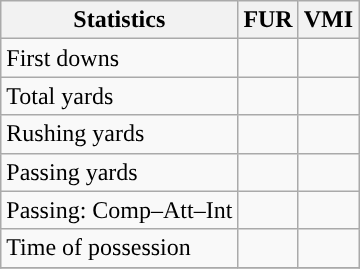<table class="wikitable" style="float: left;">
<tr>
<th>Statistics</th>
<th>FUR</th>
<th>VMI</th>
</tr>
<tr>
<td>First downs</td>
<td></td>
<td></td>
</tr>
<tr>
<td>Total yards</td>
<td></td>
<td></td>
</tr>
<tr>
<td>Rushing yards</td>
<td></td>
<td></td>
</tr>
<tr>
<td>Passing yards</td>
<td></td>
<td></td>
</tr>
<tr>
<td>Passing: Comp–Att–Int</td>
<td></td>
<td></td>
</tr>
<tr>
<td>Time of possession</td>
<td></td>
<td></td>
</tr>
<tr>
</tr>
</table>
